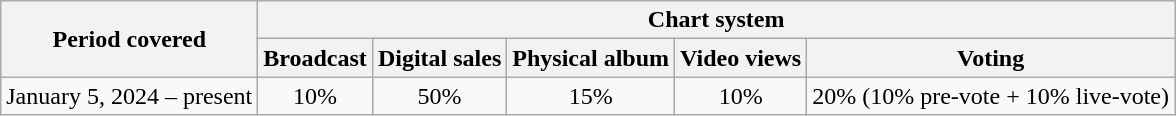<table class="wikitable" style="text-align:center">
<tr>
<th rowspan="2">Period covered</th>
<th colspan="5">Chart system</th>
</tr>
<tr>
<th>Broadcast</th>
<th>Digital sales</th>
<th>Physical album</th>
<th>Video views</th>
<th>Voting</th>
</tr>
<tr>
<td>January 5, 2024 – present</td>
<td>10%</td>
<td>50%</td>
<td>15%</td>
<td>10%</td>
<td>20% (10% pre-vote + 10% live-vote)</td>
</tr>
</table>
